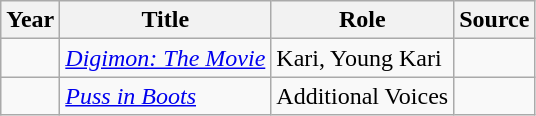<table class="wikitable sortable plainrowheaders">
<tr>
<th>Year</th>
<th>Title</th>
<th>Role</th>
<th class="unsortable">Source</th>
</tr>
<tr>
<td></td>
<td><em><a href='#'>Digimon: The Movie</a></em></td>
<td>Kari, Young Kari</td>
<td></td>
</tr>
<tr>
<td></td>
<td><em><a href='#'>Puss in Boots</a></em></td>
<td>Additional Voices</td>
<td></td>
</tr>
</table>
